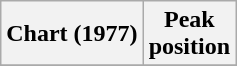<table class="wikitable plainrowheaders" style="text-align:center">
<tr>
<th scope="col">Chart (1977)</th>
<th scope="col">Peak<br>position</th>
</tr>
<tr>
</tr>
</table>
